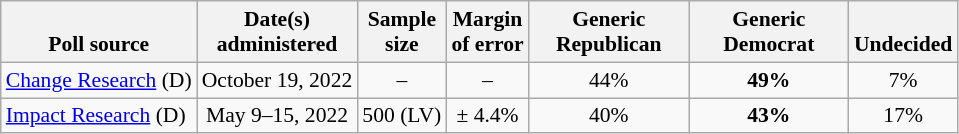<table class="wikitable" style="font-size:90%;text-align:center;">
<tr valign=bottom>
<th>Poll source</th>
<th>Date(s)<br>administered</th>
<th>Sample<br>size</th>
<th>Margin<br>of error</th>
<th style="width:100px;">Generic<br>Republican</th>
<th style="width:100px;">Generic<br>Democrat</th>
<th>Undecided</th>
</tr>
<tr>
<td style="text-align:left;"><a href='#'>Change Research</a> (D)</td>
<td>October 19, 2022</td>
<td>–</td>
<td>–</td>
<td>44%</td>
<td><strong>49%</strong></td>
<td>7%</td>
</tr>
<tr>
<td style="text-align:left;"><a href='#'>Impact Research</a> (D)</td>
<td>May 9–15, 2022</td>
<td>500 (LV)</td>
<td>± 4.4%</td>
<td>40%</td>
<td><strong>43%</strong></td>
<td>17%</td>
</tr>
</table>
